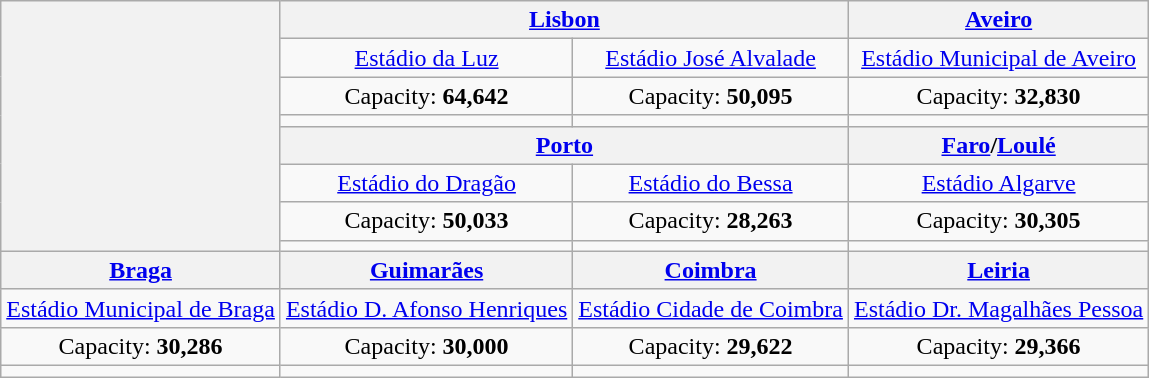<table class="wikitable" style="text-align:center">
<tr>
<th rowspan="8"></th>
<th colspan="2"><a href='#'>Lisbon</a></th>
<th><a href='#'>Aveiro</a></th>
</tr>
<tr>
<td><a href='#'>Estádio da Luz</a></td>
<td><a href='#'>Estádio José Alvalade</a></td>
<td><a href='#'>Estádio Municipal de Aveiro</a></td>
</tr>
<tr>
<td>Capacity: <strong>64,642</strong></td>
<td>Capacity: <strong>50,095</strong></td>
<td>Capacity: <strong>32,830</strong></td>
</tr>
<tr>
<td></td>
<td></td>
<td></td>
</tr>
<tr>
<th colspan="2"><a href='#'>Porto</a></th>
<th><a href='#'>Faro</a>/<a href='#'>Loulé</a></th>
</tr>
<tr>
<td><a href='#'>Estádio do Dragão</a></td>
<td><a href='#'>Estádio do Bessa</a></td>
<td><a href='#'>Estádio Algarve</a></td>
</tr>
<tr>
<td>Capacity: <strong>50,033</strong></td>
<td>Capacity: <strong>28,263</strong></td>
<td>Capacity: <strong>30,305</strong></td>
</tr>
<tr>
<td></td>
<td></td>
<td></td>
</tr>
<tr>
<th><a href='#'>Braga</a></th>
<th><a href='#'>Guimarães</a></th>
<th><a href='#'>Coimbra</a></th>
<th><a href='#'>Leiria</a></th>
</tr>
<tr>
<td><a href='#'>Estádio Municipal de Braga</a></td>
<td><a href='#'>Estádio D. Afonso Henriques</a></td>
<td><a href='#'>Estádio Cidade de Coimbra</a></td>
<td><a href='#'>Estádio Dr. Magalhães Pessoa</a></td>
</tr>
<tr>
<td>Capacity: <strong>30,286</strong></td>
<td>Capacity: <strong>30,000</strong></td>
<td>Capacity: <strong>29,622</strong></td>
<td>Capacity: <strong>29,366</strong></td>
</tr>
<tr>
<td></td>
<td></td>
<td></td>
<td></td>
</tr>
</table>
